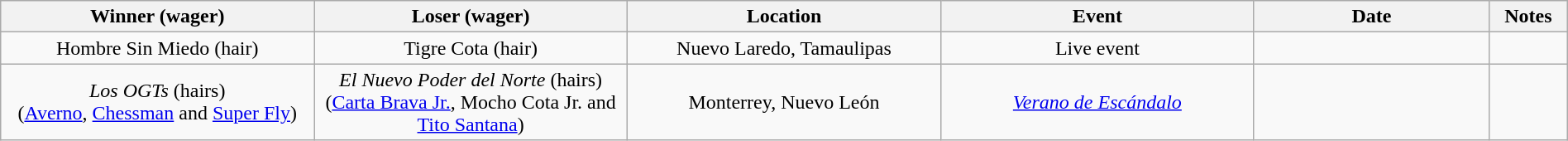<table class="wikitable sortable" width=100%  style="text-align: center">
<tr>
<th width=20% scope="col">Winner (wager)</th>
<th width=20% scope="col">Loser (wager)</th>
<th width=20% scope="col">Location</th>
<th width=20% scope="col">Event</th>
<th width=15% scope="col">Date</th>
<th class="unsortable" width=5% scope="col">Notes</th>
</tr>
<tr>
<td>Hombre Sin Miedo (hair)</td>
<td>Tigre Cota (hair)</td>
<td>Nuevo Laredo, Tamaulipas</td>
<td>Live event</td>
<td></td>
<td></td>
</tr>
<tr>
<td><em>Los OGTs</em> (hairs)<br>(<a href='#'>Averno</a>, <a href='#'>Chessman</a> and <a href='#'>Super Fly</a>)</td>
<td><em>El Nuevo Poder del Norte</em> (hairs) (<a href='#'>Carta Brava Jr.</a>, Mocho Cota Jr. and <a href='#'>Tito Santana</a>)</td>
<td>Monterrey, Nuevo León</td>
<td><em><a href='#'>Verano de Escándalo</a></em></td>
<td></td>
<td></td>
</tr>
</table>
